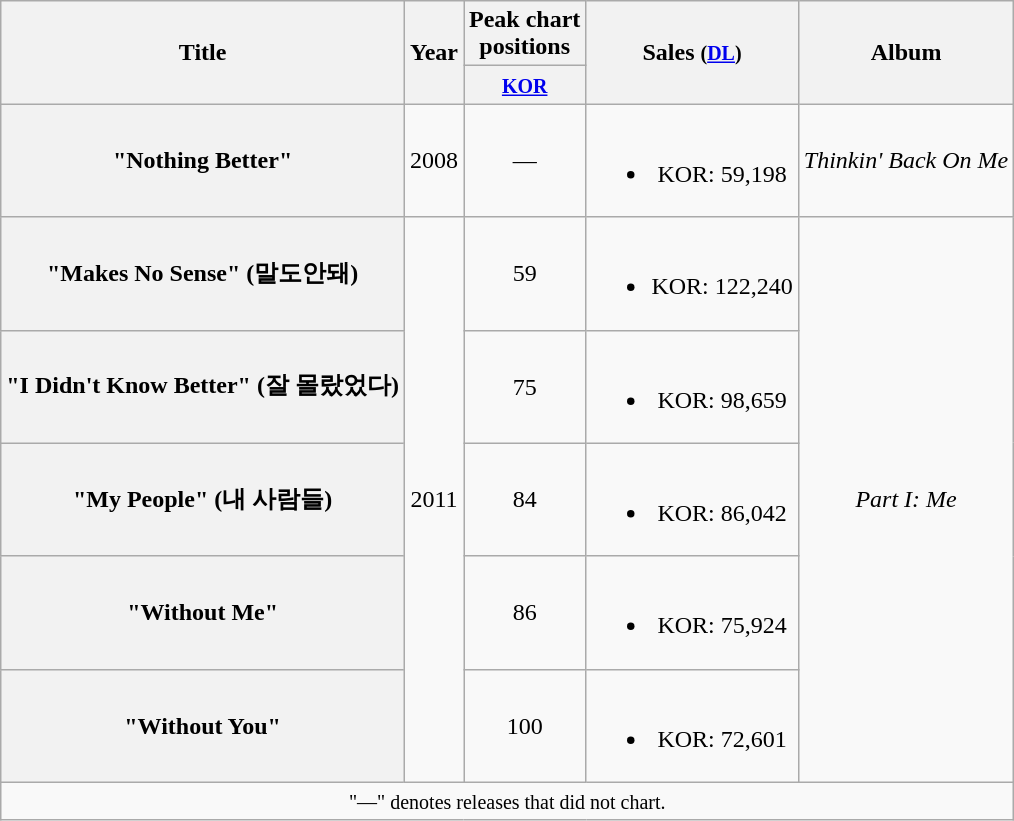<table class="wikitable plainrowheaders" style="text-align:center;">
<tr>
<th scope="col" rowspan="2">Title</th>
<th scope="col" rowspan="2">Year</th>
<th scope="col" colspan="1">Peak chart <br> positions</th>
<th scope="col" rowspan="2">Sales <small>(<a href='#'>DL</a>)</small></th>
<th scope="col" rowspan="2">Album</th>
</tr>
<tr>
<th><small><a href='#'>KOR</a></small><br></th>
</tr>
<tr>
<th scope="row">"Nothing Better"</th>
<td>2008</td>
<td>—</td>
<td><br><ul><li>KOR: 59,198</li></ul></td>
<td><em>Thinkin' Back On Me</em></td>
</tr>
<tr>
<th scope="row">"Makes No Sense" (말도안돼)</th>
<td rowspan="5">2011</td>
<td>59</td>
<td><br><ul><li>KOR: 122,240</li></ul></td>
<td rowspan="5"><em>Part I: Me</em></td>
</tr>
<tr>
<th scope="row">"I Didn't Know Better" (잘 몰랐었다)</th>
<td>75</td>
<td><br><ul><li>KOR: 98,659</li></ul></td>
</tr>
<tr>
<th scope="row">"My People" (내 사람들)</th>
<td>84</td>
<td><br><ul><li>KOR: 86,042</li></ul></td>
</tr>
<tr>
<th scope="row">"Without Me"</th>
<td>86</td>
<td><br><ul><li>KOR: 75,924</li></ul></td>
</tr>
<tr>
<th scope="row">"Without You"</th>
<td>100</td>
<td><br><ul><li>KOR: 72,601</li></ul></td>
</tr>
<tr>
<td colspan="5" align="center"><small>"—" denotes releases that did not chart.</small></td>
</tr>
</table>
